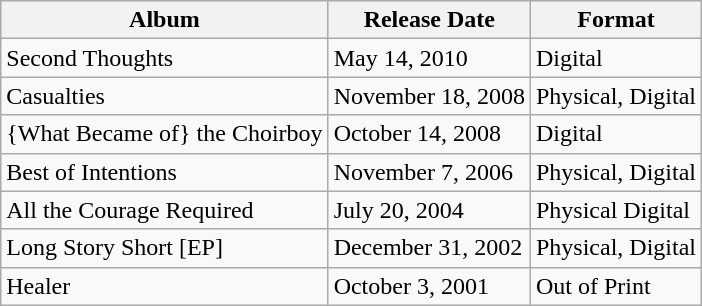<table class="wikitable">
<tr>
<th>Album</th>
<th>Release Date</th>
<th>Format</th>
</tr>
<tr>
<td>Second Thoughts</td>
<td>May 14, 2010</td>
<td>Digital</td>
</tr>
<tr>
<td>Casualties</td>
<td>November 18, 2008</td>
<td>Physical, Digital</td>
</tr>
<tr>
<td>{What Became of} the Choirboy</td>
<td>October 14, 2008</td>
<td>Digital</td>
</tr>
<tr>
<td>Best of Intentions</td>
<td>November 7, 2006</td>
<td>Physical, Digital</td>
</tr>
<tr>
<td>All the Courage Required</td>
<td>July 20, 2004</td>
<td>Physical Digital</td>
</tr>
<tr>
<td>Long Story Short [EP]</td>
<td>December 31, 2002</td>
<td>Physical, Digital</td>
</tr>
<tr>
<td>Healer</td>
<td>October 3, 2001</td>
<td>Out of Print</td>
</tr>
</table>
